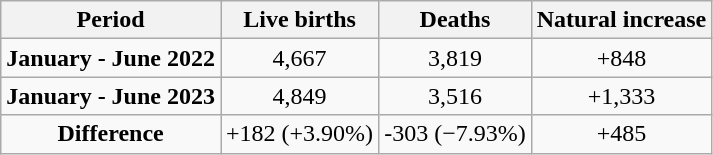<table class="wikitable" style="text-align:center;">
<tr>
<th>Period</th>
<th>Live births</th>
<th>Deaths</th>
<th>Natural increase</th>
</tr>
<tr>
<td><strong>January - June 2022</strong></td>
<td>4,667</td>
<td>3,819</td>
<td>+848</td>
</tr>
<tr>
<td><strong>January - June 2023</strong></td>
<td>4,849</td>
<td>3,516</td>
<td>+1,333</td>
</tr>
<tr>
<td><strong>Difference</strong></td>
<td> +182 (+3.90%)</td>
<td> -303 (−7.93%)</td>
<td> +485</td>
</tr>
</table>
